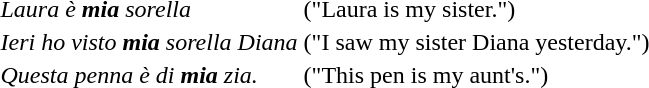<table>
<tr>
<td><em>Laura è <strong>mia</strong> sorella</em></td>
<td>("Laura is my sister.")</td>
</tr>
<tr>
<td><em>Ieri ho visto <strong>mia</strong> sorella Diana</em></td>
<td>("I saw my sister Diana yesterday.")</td>
</tr>
<tr>
<td><em>Questa penna è di <strong>mia</strong> zia.</em></td>
<td>("This pen is my aunt's.")</td>
</tr>
</table>
